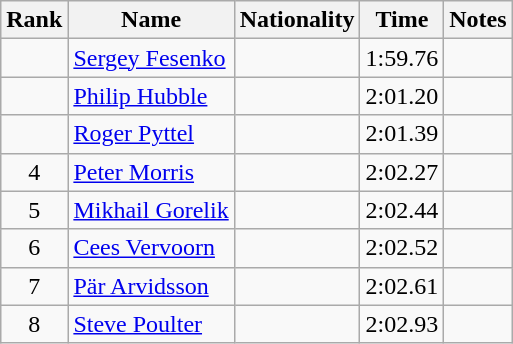<table class="wikitable sortable" style="text-align:center">
<tr>
<th>Rank</th>
<th>Name</th>
<th>Nationality</th>
<th>Time</th>
<th>Notes</th>
</tr>
<tr>
<td></td>
<td align=left><a href='#'>Sergey Fesenko</a></td>
<td align=left></td>
<td>1:59.76</td>
<td></td>
</tr>
<tr>
<td></td>
<td align=left><a href='#'>Philip Hubble</a></td>
<td align=left></td>
<td>2:01.20</td>
<td></td>
</tr>
<tr>
<td></td>
<td align=left><a href='#'>Roger Pyttel</a></td>
<td align=left></td>
<td>2:01.39</td>
<td></td>
</tr>
<tr>
<td>4</td>
<td align=left><a href='#'>Peter Morris</a></td>
<td align=left></td>
<td>2:02.27</td>
<td></td>
</tr>
<tr>
<td>5</td>
<td align=left><a href='#'>Mikhail Gorelik</a></td>
<td align=left></td>
<td>2:02.44</td>
<td></td>
</tr>
<tr>
<td>6</td>
<td align=left><a href='#'>Cees Vervoorn</a></td>
<td align=left></td>
<td>2:02.52</td>
<td></td>
</tr>
<tr>
<td>7</td>
<td align=left><a href='#'>Pär Arvidsson</a></td>
<td align=left></td>
<td>2:02.61</td>
<td></td>
</tr>
<tr>
<td>8</td>
<td align=left><a href='#'>Steve Poulter</a></td>
<td align=left></td>
<td>2:02.93</td>
<td></td>
</tr>
</table>
